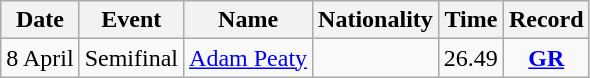<table class=wikitable style=text-align:center>
<tr>
<th>Date</th>
<th>Event</th>
<th>Name</th>
<th>Nationality</th>
<th>Time</th>
<th>Record</th>
</tr>
<tr>
<td>8 April</td>
<td>Semifinal</td>
<td align=left><a href='#'>Adam Peaty</a></td>
<td align=left></td>
<td>26.49</td>
<td><strong> <a href='#'>GR</a></strong></td>
</tr>
</table>
